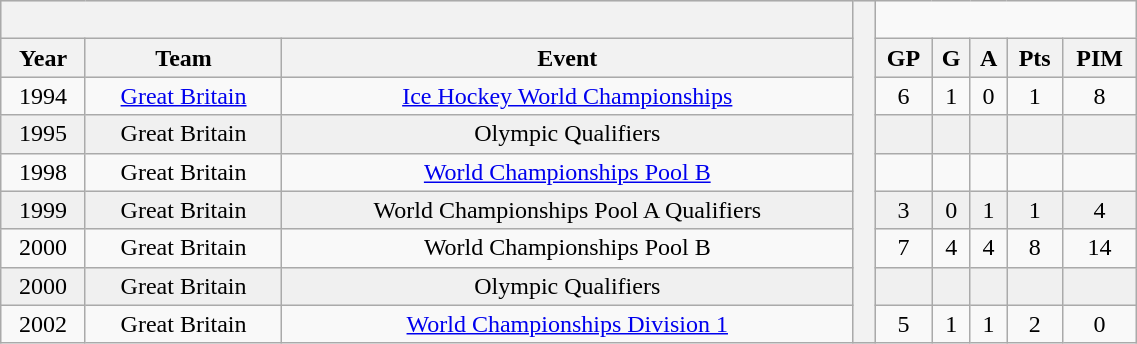<table class="wikitable"| BORDER="0" CELLPADDING="1" CELLSPACING="0" width="60%" style="text-align:center">
<tr bgcolor="#e0e0e0">
<th colspan="3" width="75%" bgcolor="#ffffff"> </th>
<th rowspan="99" bgcolor="#ffffff"> </th>
</tr>
<tr bgcolor="#e0e0e0">
<th>Year</th>
<th>Team</th>
<th>Event</th>
<th>GP</th>
<th>G</th>
<th>A</th>
<th>Pts</th>
<th>PIM</th>
</tr>
<tr ALIGN="center">
<td>1994</td>
<td><a href='#'>Great Britain</a></td>
<td><a href='#'>Ice Hockey World Championships</a></td>
<td>6</td>
<td>1</td>
<td>0</td>
<td>1</td>
<td>8</td>
</tr>
<tr ALIGN="center" bgcolor="#f0f0f0">
<td>1995</td>
<td>Great Britain</td>
<td>Olympic Qualifiers</td>
<td></td>
<td></td>
<td></td>
<td></td>
<td></td>
</tr>
<tr ALIGN="center">
<td>1998</td>
<td>Great Britain</td>
<td><a href='#'>World Championships Pool B</a></td>
<td></td>
<td></td>
<td></td>
<td></td>
<td></td>
</tr>
<tr ALIGN="center" bgcolor="#f0f0f0">
<td>1999</td>
<td>Great Britain</td>
<td>World Championships Pool A Qualifiers</td>
<td>3</td>
<td>0</td>
<td>1</td>
<td>1</td>
<td>4</td>
</tr>
<tr ALIGN="center">
<td>2000</td>
<td>Great Britain</td>
<td>World Championships Pool B</td>
<td>7</td>
<td>4</td>
<td>4</td>
<td>8</td>
<td>14</td>
</tr>
<tr ALIGN="center" bgcolor="#f0f0f0">
<td>2000</td>
<td>Great Britain</td>
<td>Olympic Qualifiers</td>
<td></td>
<td></td>
<td></td>
<td></td>
<td></td>
</tr>
<tr ALIGN="center">
<td>2002</td>
<td>Great Britain</td>
<td><a href='#'>World Championships Division 1</a></td>
<td>5</td>
<td>1</td>
<td>1</td>
<td>2</td>
<td>0</td>
</tr>
</table>
